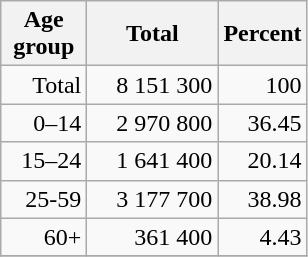<table class="wikitable">
<tr>
<th width="50">Age group</th>
<th width="80">Total</th>
<th width="50">Percent</th>
</tr>
<tr>
<td align="right">Total</td>
<td align="right">8 151 300</td>
<td align="right">100</td>
</tr>
<tr>
<td align="right">0–14</td>
<td align="right">2 970 800</td>
<td align="right">36.45</td>
</tr>
<tr>
<td align="right">15–24</td>
<td align="right">1 641 400</td>
<td align="right">20.14</td>
</tr>
<tr>
<td align="right">25-59</td>
<td align="right">3 177 700</td>
<td align="right">38.98</td>
</tr>
<tr>
<td align="right">60+</td>
<td align="right">361 400</td>
<td align="right">4.43</td>
</tr>
<tr>
</tr>
</table>
